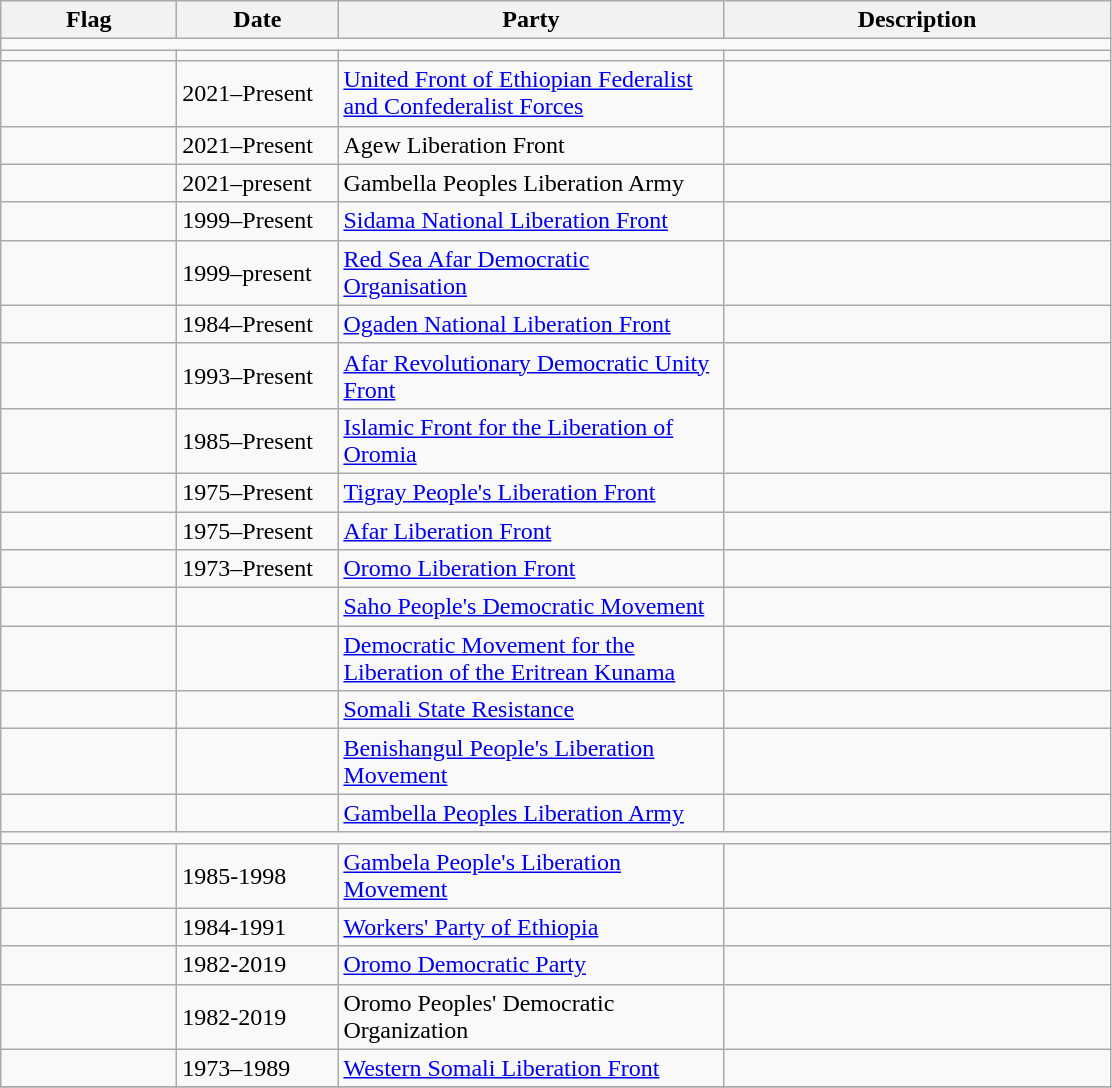<table class="wikitable">
<tr>
<th style="width:110px;">Flag</th>
<th style="width:100px;">Date</th>
<th style="width:250px;">Party</th>
<th style="width:250px;">Description</th>
</tr>
<tr>
<td colspan="4"></td>
</tr>
<tr>
<td></td>
<td></td>
<td></td>
<td></td>
</tr>
<tr>
<td></td>
<td>2021–Present</td>
<td><a href='#'>United Front of Ethiopian Federalist and Confederalist Forces</a></td>
<td></td>
</tr>
<tr>
<td></td>
<td>2021–Present</td>
<td>Agew Liberation Front</td>
<td></td>
</tr>
<tr>
<td></td>
<td>2021–present</td>
<td>Gambella Peoples Liberation Army</td>
<td></td>
</tr>
<tr>
<td></td>
<td>1999–Present</td>
<td><a href='#'>Sidama National Liberation Front</a></td>
<td></td>
</tr>
<tr>
<td></td>
<td>1999–present</td>
<td><a href='#'>Red Sea Afar Democratic Organisation</a></td>
<td></td>
</tr>
<tr>
<td></td>
<td>1984–Present</td>
<td><a href='#'>Ogaden National Liberation Front</a></td>
<td></td>
</tr>
<tr>
<td></td>
<td>1993–Present</td>
<td><a href='#'>Afar Revolutionary Democratic Unity Front</a></td>
<td></td>
</tr>
<tr>
<td></td>
<td>1985–Present</td>
<td><a href='#'>Islamic Front for the Liberation of Oromia</a></td>
<td></td>
</tr>
<tr>
<td></td>
<td>1975–Present</td>
<td><a href='#'>Tigray People's Liberation Front</a></td>
<td></td>
</tr>
<tr>
<td></td>
<td>1975–Present</td>
<td><a href='#'>Afar Liberation Front</a></td>
<td></td>
</tr>
<tr>
<td></td>
<td>1973–Present</td>
<td><a href='#'>Oromo Liberation Front</a></td>
<td></td>
</tr>
<tr>
<td></td>
<td></td>
<td><a href='#'>Saho People's Democratic Movement</a></td>
<td></td>
</tr>
<tr>
<td></td>
<td></td>
<td><a href='#'>Democratic Movement for the Liberation of the Eritrean Kunama</a></td>
<td></td>
</tr>
<tr>
<td></td>
<td></td>
<td><a href='#'>Somali State Resistance</a></td>
<td></td>
</tr>
<tr>
<td></td>
<td></td>
<td><a href='#'>Benishangul People's Liberation Movement</a></td>
<td></td>
</tr>
<tr>
<td></td>
<td></td>
<td><a href='#'>Gambella Peoples Liberation Army</a></td>
<td></td>
</tr>
<tr>
<td colspan="4"></td>
</tr>
<tr>
<td></td>
<td>1985-1998</td>
<td><a href='#'>Gambela People's Liberation Movement</a></td>
<td></td>
</tr>
<tr>
<td></td>
<td>1984-1991</td>
<td><a href='#'>Workers' Party of Ethiopia</a></td>
<td></td>
</tr>
<tr>
<td></td>
<td>1982-2019</td>
<td><a href='#'>Oromo Democratic Party</a></td>
<td></td>
</tr>
<tr>
<td></td>
<td>1982-2019</td>
<td>Oromo Peoples' Democratic Organization</td>
<td></td>
</tr>
<tr>
<td></td>
<td>1973–1989</td>
<td><a href='#'>Western Somali Liberation Front</a></td>
<td></td>
</tr>
<tr>
</tr>
</table>
